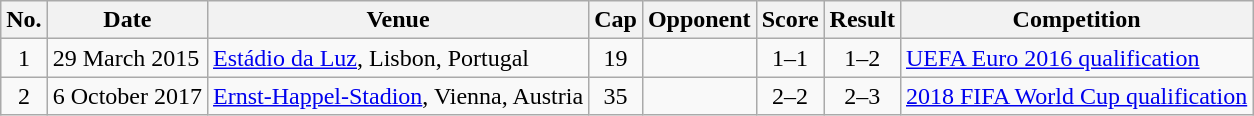<table class="wikitable sortable">
<tr>
<th scope=col>No.</th>
<th scope=col>Date</th>
<th scope=col>Venue</th>
<th scope=col>Cap</th>
<th scope=col>Opponent</th>
<th scope=col>Score</th>
<th scope=col>Result</th>
<th scope=col>Competition</th>
</tr>
<tr>
<td align=center>1</td>
<td>29 March 2015</td>
<td><a href='#'>Estádio da Luz</a>, Lisbon, Portugal</td>
<td align=center>19</td>
<td></td>
<td align=center>1–1</td>
<td align=center>1–2</td>
<td><a href='#'>UEFA Euro 2016 qualification</a></td>
</tr>
<tr>
<td align=center>2</td>
<td>6 October 2017</td>
<td><a href='#'>Ernst-Happel-Stadion</a>, Vienna, Austria</td>
<td align=center>35</td>
<td></td>
<td align=center>2–2</td>
<td align=center>2–3</td>
<td><a href='#'>2018 FIFA World Cup qualification</a></td>
</tr>
</table>
